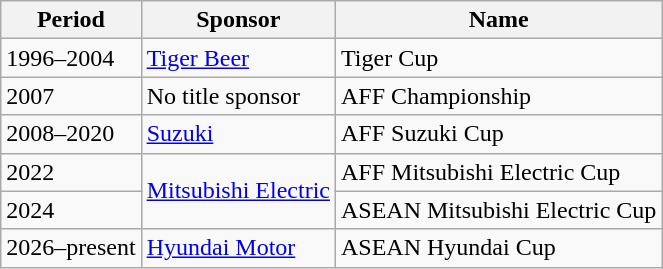<table class="wikitable">
<tr>
<th>Period</th>
<th>Sponsor</th>
<th>Name</th>
</tr>
<tr>
<td>1996–2004</td>
<td><a href='#'>Tiger Beer</a></td>
<td>Tiger Cup</td>
</tr>
<tr>
<td>2007</td>
<td>No title sponsor</td>
<td>AFF Championship</td>
</tr>
<tr>
<td>2008–2020</td>
<td><a href='#'>Suzuki</a></td>
<td>AFF Suzuki Cup</td>
</tr>
<tr>
<td>2022</td>
<td rowspan="2"><a href='#'>Mitsubishi Electric</a></td>
<td>AFF Mitsubishi Electric Cup</td>
</tr>
<tr>
<td>2024</td>
<td>ASEAN Mitsubishi Electric Cup</td>
</tr>
<tr>
<td>2026–present</td>
<td><a href='#'>Hyundai Motor</a></td>
<td>ASEAN Hyundai Cup</td>
</tr>
</table>
